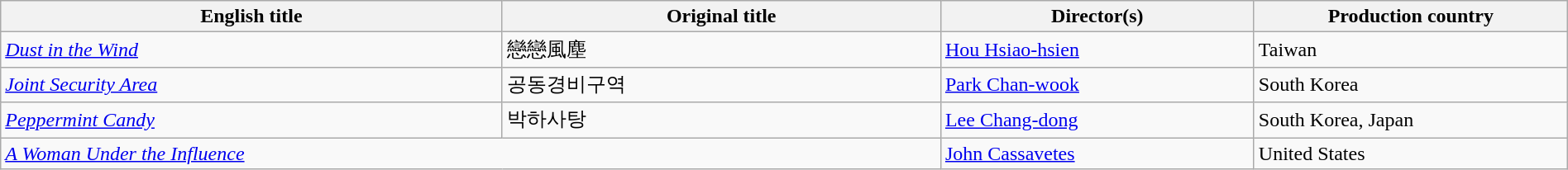<table class="sortable wikitable" width="100%" cellpadding="5">
<tr>
<th scope="col" width="32%">English title</th>
<th scope="col" width="28%">Original title</th>
<th scope="col" width="20%">Director(s)</th>
<th scope="col" width="20%">Production country</th>
</tr>
<tr>
<td><em><a href='#'>Dust in the Wind</a></em></td>
<td>戀戀風塵</td>
<td><a href='#'>Hou Hsiao-hsien</a></td>
<td>Taiwan</td>
</tr>
<tr>
<td><em><a href='#'>Joint Security Area</a></em></td>
<td>공동경비구역</td>
<td><a href='#'>Park Chan-wook</a></td>
<td>South Korea</td>
</tr>
<tr>
<td><em><a href='#'>Peppermint Candy</a></em></td>
<td>박하사탕</td>
<td><a href='#'>Lee Chang-dong</a></td>
<td>South Korea, Japan</td>
</tr>
<tr>
<td colspan=2><em><a href='#'>A Woman Under the Influence</a></em></td>
<td><a href='#'>John Cassavetes</a></td>
<td>United States</td>
</tr>
</table>
